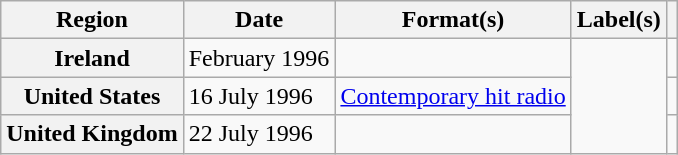<table class="wikitable plainrowheaders">
<tr>
<th scope="col">Region</th>
<th scope="col">Date</th>
<th scope="col">Format(s)</th>
<th scope="col">Label(s)</th>
<th scope="col"></th>
</tr>
<tr>
<th scope="row">Ireland</th>
<td>February 1996</td>
<td></td>
<td rowspan="3"></td>
<td></td>
</tr>
<tr>
<th scope="row">United States</th>
<td>16 July 1996</td>
<td><a href='#'>Contemporary hit radio</a></td>
<td></td>
</tr>
<tr>
<th scope="row">United Kingdom</th>
<td>22 July 1996</td>
<td></td>
<td></td>
</tr>
</table>
